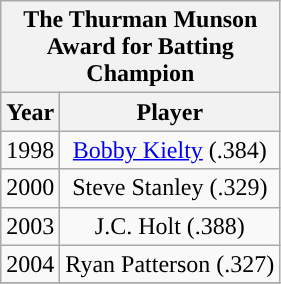<table class="wikitable" style="display: inline-table; margin-right: 20px; text-align:center">
<tr>
<th scope="col" colspan="2" style="width: 145px;">The Thurman Munson Award for Batting Champion</th>
</tr>
<tr>
<th scope="col">Year</th>
<th scope="col">Player</th>
</tr>
<tr>
<td>1998</td>
<td><a href='#'>Bobby Kielty</a> (.384)</td>
</tr>
<tr>
<td>2000</td>
<td>Steve Stanley (.329)</td>
</tr>
<tr>
<td>2003</td>
<td>J.C. Holt (.388)</td>
</tr>
<tr>
<td>2004</td>
<td>Ryan Patterson (.327)</td>
</tr>
<tr>
</tr>
</table>
